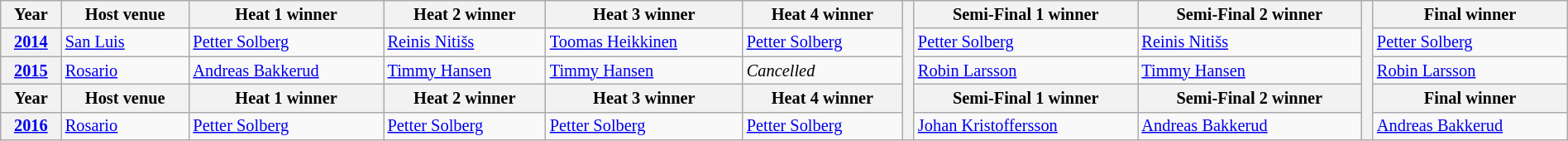<table class="wikitable" width=100% style="font-size: 85%;">
<tr>
<th>Year</th>
<th>Host venue</th>
<th>Heat 1 winner</th>
<th>Heat 2 winner</th>
<th>Heat 3 winner</th>
<th>Heat 4 winner</th>
<th rowspan=6></th>
<th>Semi-Final 1 winner</th>
<th>Semi-Final 2 winner</th>
<th rowspan=6></th>
<th>Final winner</th>
</tr>
<tr>
<th><a href='#'>2014</a></th>
<td><a href='#'>San Luis</a></td>
<td> <a href='#'>Petter Solberg</a></td>
<td> <a href='#'>Reinis Nitišs</a></td>
<td> <a href='#'>Toomas Heikkinen</a></td>
<td> <a href='#'>Petter Solberg</a></td>
<td> <a href='#'>Petter Solberg</a></td>
<td> <a href='#'>Reinis Nitišs</a></td>
<td> <a href='#'>Petter Solberg</a></td>
</tr>
<tr>
<th><a href='#'>2015</a></th>
<td><a href='#'>Rosario</a></td>
<td> <a href='#'>Andreas Bakkerud</a></td>
<td> <a href='#'>Timmy Hansen</a></td>
<td> <a href='#'>Timmy Hansen</a></td>
<td><em>Cancelled</em></td>
<td> <a href='#'>Robin Larsson</a></td>
<td> <a href='#'>Timmy Hansen</a></td>
<td> <a href='#'>Robin Larsson</a></td>
</tr>
<tr>
<th>Year</th>
<th>Host venue</th>
<th>Heat 1 winner</th>
<th>Heat 2 winner</th>
<th>Heat 3 winner</th>
<th>Heat 4 winner</th>
<th>Semi-Final 1 winner</th>
<th>Semi-Final 2 winner</th>
<th>Final winner</th>
</tr>
<tr>
<th><a href='#'>2016</a></th>
<td><a href='#'>Rosario</a></td>
<td> <a href='#'>Petter Solberg</a></td>
<td> <a href='#'>Petter Solberg</a></td>
<td> <a href='#'>Petter Solberg</a></td>
<td> <a href='#'>Petter Solberg</a></td>
<td> <a href='#'>Johan Kristoffersson</a></td>
<td> <a href='#'>Andreas Bakkerud</a></td>
<td> <a href='#'>Andreas Bakkerud</a></td>
</tr>
</table>
